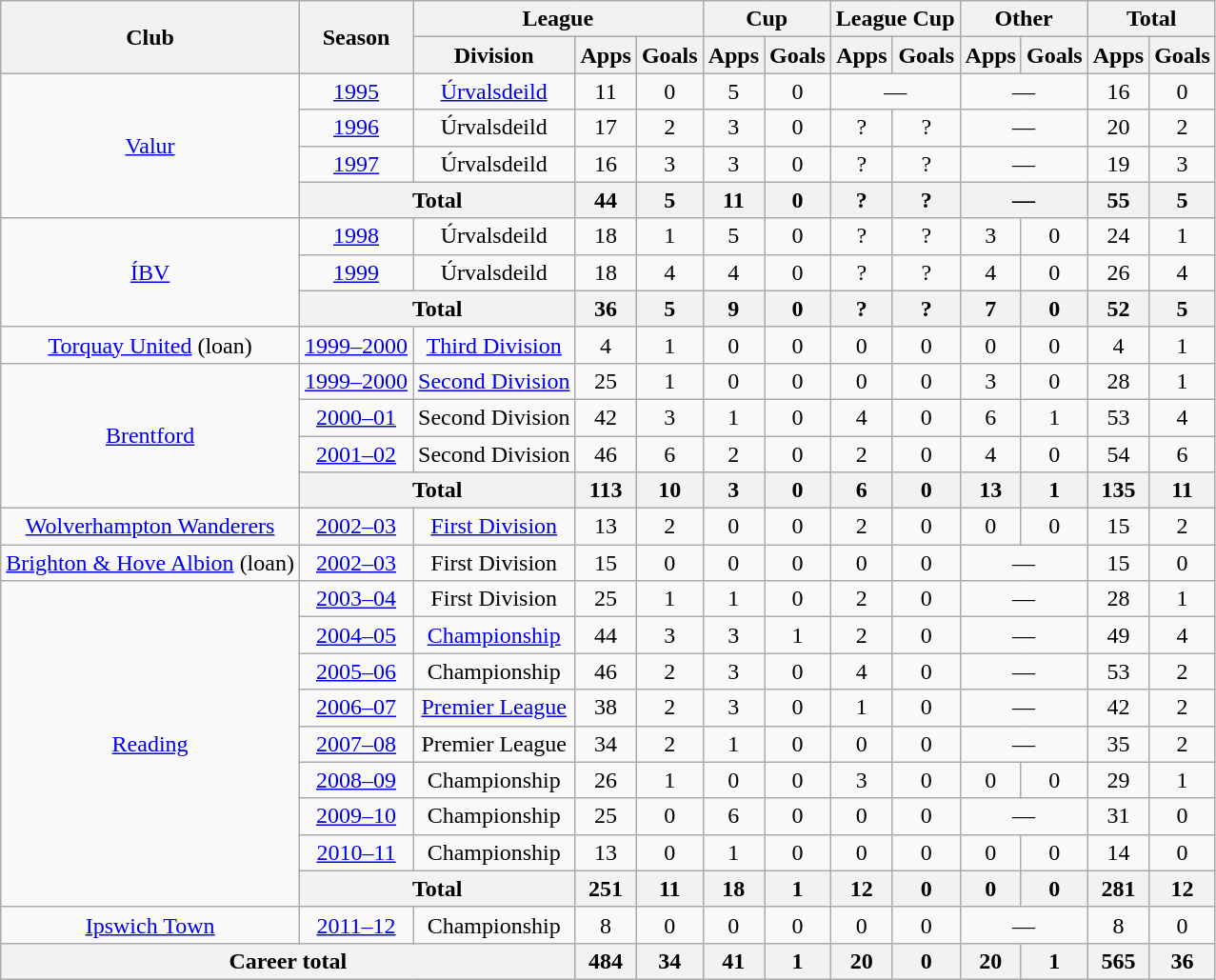<table class="wikitable" style="text-align: center">
<tr>
<th rowspan=2>Club</th>
<th rowspan=2>Season</th>
<th colspan=3>League</th>
<th colspan=2>Cup</th>
<th colspan=2>League Cup</th>
<th colspan=2>Other</th>
<th colspan=3>Total</th>
</tr>
<tr>
<th>Division</th>
<th>Apps</th>
<th>Goals</th>
<th>Apps</th>
<th>Goals</th>
<th>Apps</th>
<th>Goals</th>
<th>Apps</th>
<th>Goals</th>
<th>Apps</th>
<th>Goals</th>
</tr>
<tr>
<td rowspan=4><a href='#'>Valur</a></td>
<td><a href='#'>1995</a></td>
<td><a href='#'>Úrvalsdeild</a></td>
<td>11</td>
<td>0</td>
<td>5</td>
<td>0</td>
<td colspan=2>—</td>
<td colspan=2>—</td>
<td>16</td>
<td>0</td>
</tr>
<tr>
<td><a href='#'>1996</a></td>
<td>Úrvalsdeild</td>
<td>17</td>
<td>2</td>
<td>3</td>
<td>0</td>
<td>?</td>
<td>?</td>
<td colspan=2>—</td>
<td>20</td>
<td>2</td>
</tr>
<tr>
<td><a href='#'>1997</a></td>
<td>Úrvalsdeild</td>
<td>16</td>
<td>3</td>
<td>3</td>
<td>0</td>
<td>?</td>
<td>?</td>
<td colspan=2>—</td>
<td>19</td>
<td>3</td>
</tr>
<tr>
<th colspan=2>Total</th>
<th>44</th>
<th>5</th>
<th>11</th>
<th>0</th>
<th>?</th>
<th>?</th>
<th colspan=2>—</th>
<th>55</th>
<th>5</th>
</tr>
<tr>
<td rowspan=3><a href='#'>ÍBV</a></td>
<td><a href='#'>1998</a></td>
<td>Úrvalsdeild</td>
<td>18</td>
<td>1</td>
<td>5</td>
<td>0</td>
<td>?</td>
<td>?</td>
<td>3</td>
<td>0</td>
<td>24</td>
<td>1</td>
</tr>
<tr>
<td><a href='#'>1999</a></td>
<td>Úrvalsdeild</td>
<td>18</td>
<td>4</td>
<td>4</td>
<td>0</td>
<td>?</td>
<td>?</td>
<td>4</td>
<td>0</td>
<td>26</td>
<td>4</td>
</tr>
<tr>
<th colspan=2>Total</th>
<th>36</th>
<th>5</th>
<th>9</th>
<th>0</th>
<th>?</th>
<th>?</th>
<th>7</th>
<th>0</th>
<th>52</th>
<th>5</th>
</tr>
<tr>
<td><a href='#'>Torquay United</a> (loan)</td>
<td><a href='#'>1999–2000</a></td>
<td><a href='#'>Third Division</a></td>
<td>4</td>
<td>1</td>
<td>0</td>
<td>0</td>
<td>0</td>
<td>0</td>
<td>0</td>
<td>0</td>
<td>4</td>
<td>1</td>
</tr>
<tr>
<td rowspan=4><a href='#'>Brentford</a></td>
<td><a href='#'>1999–2000</a></td>
<td><a href='#'>Second Division</a></td>
<td>25</td>
<td>1</td>
<td>0</td>
<td>0</td>
<td>0</td>
<td>0</td>
<td>3</td>
<td>0</td>
<td>28</td>
<td>1</td>
</tr>
<tr>
<td><a href='#'>2000–01</a></td>
<td>Second Division</td>
<td>42</td>
<td>3</td>
<td>1</td>
<td>0</td>
<td>4</td>
<td>0</td>
<td>6</td>
<td>1</td>
<td>53</td>
<td>4</td>
</tr>
<tr>
<td><a href='#'>2001–02</a></td>
<td>Second Division</td>
<td>46</td>
<td>6</td>
<td>2</td>
<td>0</td>
<td>2</td>
<td>0</td>
<td>4</td>
<td>0</td>
<td>54</td>
<td>6</td>
</tr>
<tr>
<th colspan=2>Total</th>
<th>113</th>
<th>10</th>
<th>3</th>
<th>0</th>
<th>6</th>
<th>0</th>
<th>13</th>
<th>1</th>
<th>135</th>
<th>11</th>
</tr>
<tr>
<td><a href='#'>Wolverhampton Wanderers</a></td>
<td><a href='#'>2002–03</a></td>
<td><a href='#'>First Division</a></td>
<td>13</td>
<td>2</td>
<td>0</td>
<td>0</td>
<td>2</td>
<td>0</td>
<td>0</td>
<td>0</td>
<td>15</td>
<td>2</td>
</tr>
<tr>
<td><a href='#'>Brighton & Hove Albion</a> (loan)</td>
<td><a href='#'>2002–03</a></td>
<td>First Division</td>
<td>15</td>
<td>0</td>
<td>0</td>
<td>0</td>
<td>0</td>
<td>0</td>
<td colspan=2>—</td>
<td>15</td>
<td>0</td>
</tr>
<tr>
<td rowspan=9><a href='#'>Reading</a></td>
<td><a href='#'>2003–04</a></td>
<td>First Division</td>
<td>25</td>
<td>1</td>
<td>1</td>
<td>0</td>
<td>2</td>
<td>0</td>
<td colspan=2>—</td>
<td>28</td>
<td>1</td>
</tr>
<tr>
<td><a href='#'>2004–05</a></td>
<td><a href='#'>Championship</a></td>
<td>44</td>
<td>3</td>
<td>3</td>
<td>1</td>
<td>2</td>
<td>0</td>
<td colspan=2>—</td>
<td>49</td>
<td>4</td>
</tr>
<tr>
<td><a href='#'>2005–06</a></td>
<td>Championship</td>
<td>46</td>
<td>2</td>
<td>3</td>
<td>0</td>
<td>4</td>
<td>0</td>
<td colspan=2>—</td>
<td>53</td>
<td>2</td>
</tr>
<tr>
<td><a href='#'>2006–07</a></td>
<td><a href='#'>Premier League</a></td>
<td>38</td>
<td>2</td>
<td>3</td>
<td>0</td>
<td>1</td>
<td>0</td>
<td colspan=2>—</td>
<td>42</td>
<td>2</td>
</tr>
<tr>
<td><a href='#'>2007–08</a></td>
<td>Premier League</td>
<td>34</td>
<td>2</td>
<td>1</td>
<td>0</td>
<td>0</td>
<td>0</td>
<td colspan=2>—</td>
<td>35</td>
<td>2</td>
</tr>
<tr>
<td><a href='#'>2008–09</a></td>
<td>Championship</td>
<td>26</td>
<td>1</td>
<td>0</td>
<td>0</td>
<td>3</td>
<td>0</td>
<td>0</td>
<td>0</td>
<td>29</td>
<td>1</td>
</tr>
<tr>
<td><a href='#'>2009–10</a></td>
<td>Championship</td>
<td>25</td>
<td>0</td>
<td>6</td>
<td>0</td>
<td>0</td>
<td>0</td>
<td colspan=2>—</td>
<td>31</td>
<td>0</td>
</tr>
<tr>
<td><a href='#'>2010–11</a></td>
<td>Championship</td>
<td>13</td>
<td>0</td>
<td>1</td>
<td>0</td>
<td>0</td>
<td>0</td>
<td>0</td>
<td>0</td>
<td>14</td>
<td>0</td>
</tr>
<tr>
<th colspan=2>Total</th>
<th>251</th>
<th>11</th>
<th>18</th>
<th>1</th>
<th>12</th>
<th>0</th>
<th>0</th>
<th>0</th>
<th>281</th>
<th>12</th>
</tr>
<tr>
<td><a href='#'>Ipswich Town</a></td>
<td><a href='#'>2011–12</a></td>
<td>Championship</td>
<td>8</td>
<td>0</td>
<td>0</td>
<td>0</td>
<td>0</td>
<td>0</td>
<td colspan=2>—</td>
<td>8</td>
<td>0</td>
</tr>
<tr>
<th colspan=3>Career total</th>
<th>484</th>
<th>34</th>
<th>41</th>
<th>1</th>
<th>20</th>
<th>0</th>
<th>20</th>
<th>1</th>
<th>565</th>
<th>36</th>
</tr>
</table>
